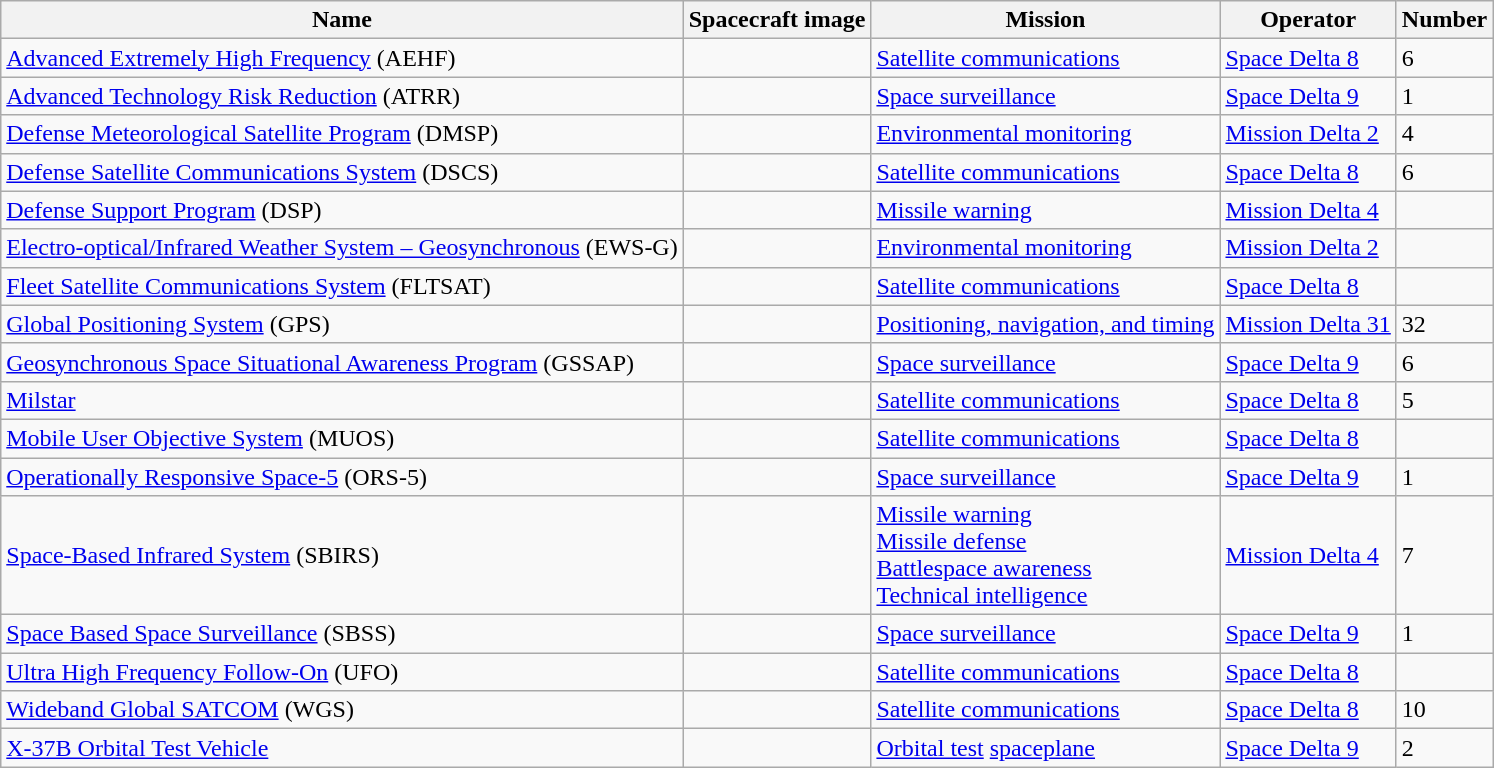<table class="wikitable sortable">
<tr>
<th>Name</th>
<th>Spacecraft image</th>
<th>Mission</th>
<th>Operator</th>
<th>Number</th>
</tr>
<tr>
<td><a href='#'>Advanced Extremely High Frequency</a> (AEHF)</td>
<td></td>
<td><a href='#'>Satellite communications</a></td>
<td><a href='#'>Space Delta 8</a></td>
<td>6</td>
</tr>
<tr>
<td><a href='#'>Advanced Technology Risk Reduction</a> (ATRR)</td>
<td></td>
<td><a href='#'>Space surveillance</a></td>
<td><a href='#'>Space Delta 9</a></td>
<td>1</td>
</tr>
<tr>
<td><a href='#'>Defense Meteorological Satellite Program</a> (DMSP)</td>
<td></td>
<td><a href='#'>Environmental monitoring</a></td>
<td><a href='#'>Mission Delta 2</a></td>
<td>4</td>
</tr>
<tr>
<td><a href='#'>Defense Satellite Communications System</a> (DSCS)</td>
<td></td>
<td><a href='#'>Satellite communications</a></td>
<td><a href='#'>Space Delta 8</a></td>
<td>6</td>
</tr>
<tr>
<td><a href='#'>Defense Support Program</a> (DSP)</td>
<td></td>
<td><a href='#'>Missile warning</a></td>
<td><a href='#'>Mission Delta 4</a></td>
<td></td>
</tr>
<tr>
<td><a href='#'>Electro-optical/Infrared Weather System – Geosynchronous</a> (EWS-G)</td>
<td></td>
<td><a href='#'>Environmental monitoring</a></td>
<td><a href='#'>Mission Delta 2</a></td>
<td></td>
</tr>
<tr>
<td><a href='#'>Fleet Satellite Communications System</a> (FLTSAT)</td>
<td></td>
<td><a href='#'>Satellite communications</a></td>
<td><a href='#'>Space Delta 8</a></td>
<td></td>
</tr>
<tr>
<td><a href='#'>Global Positioning System</a> (GPS)</td>
<td></td>
<td><a href='#'>Positioning, navigation, and timing</a></td>
<td><a href='#'>Mission Delta 31</a></td>
<td>32</td>
</tr>
<tr>
<td><a href='#'>Geosynchronous Space Situational Awareness Program</a> (GSSAP)</td>
<td></td>
<td><a href='#'>Space surveillance</a></td>
<td><a href='#'>Space Delta 9</a></td>
<td>6</td>
</tr>
<tr>
<td><a href='#'>Milstar</a></td>
<td></td>
<td><a href='#'>Satellite communications</a></td>
<td><a href='#'>Space Delta 8</a></td>
<td>5</td>
</tr>
<tr>
<td><a href='#'>Mobile User Objective System</a> (MUOS)</td>
<td></td>
<td><a href='#'>Satellite communications</a></td>
<td><a href='#'>Space Delta 8</a></td>
<td></td>
</tr>
<tr>
<td><a href='#'>Operationally Responsive Space-5</a> (ORS-5)</td>
<td></td>
<td><a href='#'>Space surveillance</a></td>
<td><a href='#'>Space Delta 9</a></td>
<td>1</td>
</tr>
<tr>
<td><a href='#'>Space-Based Infrared System</a> (SBIRS)</td>
<td></td>
<td><a href='#'>Missile warning</a><br><a href='#'>Missile defense</a><br><a href='#'>Battlespace awareness</a><br><a href='#'>Technical intelligence</a></td>
<td><a href='#'>Mission Delta 4</a></td>
<td>7</td>
</tr>
<tr>
<td><a href='#'>Space Based Space Surveillance</a> (SBSS)</td>
<td></td>
<td><a href='#'>Space surveillance</a></td>
<td><a href='#'>Space Delta 9</a></td>
<td>1</td>
</tr>
<tr>
<td><a href='#'>Ultra High Frequency Follow-On</a> (UFO)</td>
<td></td>
<td><a href='#'>Satellite communications</a></td>
<td><a href='#'>Space Delta 8</a></td>
<td></td>
</tr>
<tr>
<td><a href='#'>Wideband Global SATCOM</a> (WGS)</td>
<td></td>
<td><a href='#'>Satellite communications</a></td>
<td><a href='#'>Space Delta 8</a></td>
<td>10</td>
</tr>
<tr>
<td><a href='#'>X-37B Orbital Test Vehicle</a></td>
<td></td>
<td><a href='#'>Orbital test</a> <a href='#'>spaceplane</a></td>
<td><a href='#'>Space Delta 9</a></td>
<td>2</td>
</tr>
</table>
